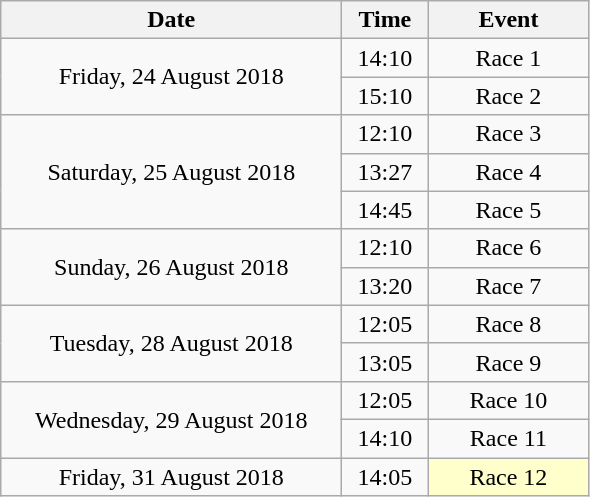<table class = "wikitable" style="text-align:center;">
<tr>
<th width=220>Date</th>
<th width=50>Time</th>
<th width=100>Event</th>
</tr>
<tr>
<td rowspan=2>Friday, 24 August 2018</td>
<td>14:10</td>
<td>Race 1</td>
</tr>
<tr>
<td>15:10</td>
<td>Race 2</td>
</tr>
<tr>
<td rowspan=3>Saturday, 25 August 2018</td>
<td>12:10</td>
<td>Race 3</td>
</tr>
<tr>
<td>13:27</td>
<td>Race 4</td>
</tr>
<tr>
<td>14:45</td>
<td>Race 5</td>
</tr>
<tr>
<td rowspan=2>Sunday, 26 August 2018</td>
<td>12:10</td>
<td>Race 6</td>
</tr>
<tr>
<td>13:20</td>
<td>Race 7</td>
</tr>
<tr>
<td rowspan=2>Tuesday, 28 August 2018</td>
<td>12:05</td>
<td>Race 8</td>
</tr>
<tr>
<td>13:05</td>
<td>Race 9</td>
</tr>
<tr>
<td rowspan=2>Wednesday, 29 August 2018</td>
<td>12:05</td>
<td>Race 10</td>
</tr>
<tr>
<td>14:10</td>
<td>Race 11</td>
</tr>
<tr>
<td>Friday, 31 August 2018</td>
<td>14:05</td>
<td bgcolor=ffffcc>Race 12</td>
</tr>
</table>
